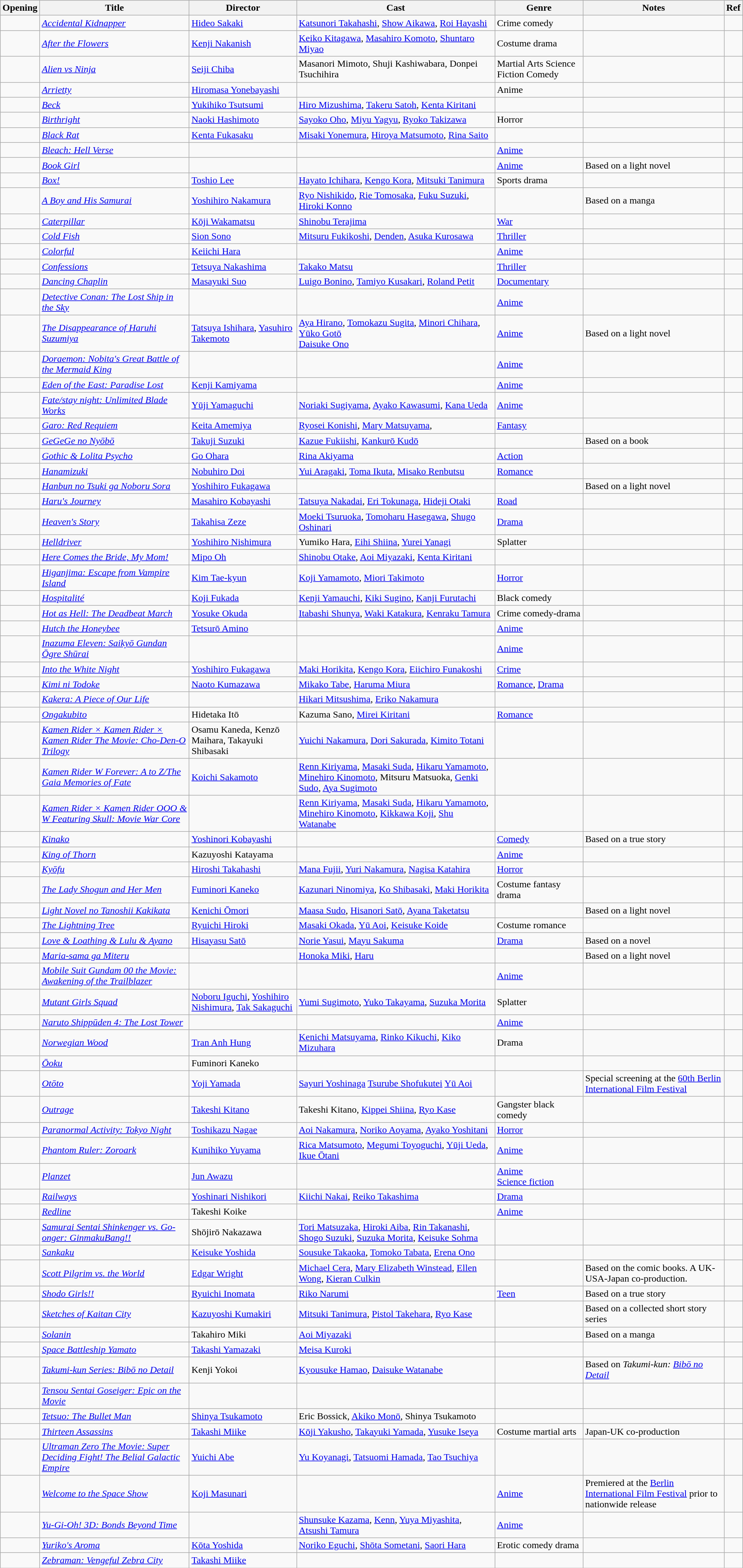<table class="wikitable sortable">
<tr>
<th>Opening</th>
<th>Title</th>
<th>Director</th>
<th>Cast</th>
<th>Genre</th>
<th>Notes</th>
<th>Ref</th>
</tr>
<tr>
<td></td>
<td><em><a href='#'>Accidental Kidnapper</a></em></td>
<td><a href='#'>Hideo Sakaki</a></td>
<td><a href='#'>Katsunori Takahashi</a>, <a href='#'>Show Aikawa</a>, <a href='#'>Roi Hayashi</a></td>
<td>Crime comedy</td>
<td></td>
<td></td>
</tr>
<tr>
<td></td>
<td><em><a href='#'>After the Flowers</a></em></td>
<td><a href='#'>Kenji Nakanish</a></td>
<td><a href='#'>Keiko Kitagawa</a>, <a href='#'>Masahiro Komoto</a>, <a href='#'>Shuntaro Miyao</a></td>
<td>Costume drama</td>
<td></td>
<td></td>
</tr>
<tr>
<td></td>
<td><em><a href='#'>Alien vs Ninja</a></em></td>
<td><a href='#'>Seiji Chiba</a></td>
<td>Masanori Mimoto, Shuji Kashiwabara, Donpei Tsuchihira</td>
<td>Martial Arts Science Fiction Comedy</td>
<td></td>
<td></td>
</tr>
<tr>
<td></td>
<td><em><a href='#'>Arrietty</a></em></td>
<td><a href='#'>Hiromasa Yonebayashi</a></td>
<td></td>
<td>Anime</td>
<td></td>
<td></td>
</tr>
<tr>
<td></td>
<td><em><a href='#'>Beck</a></em></td>
<td><a href='#'>Yukihiko Tsutsumi</a></td>
<td><a href='#'>Hiro Mizushima</a>, <a href='#'>Takeru Satoh</a>, <a href='#'>Kenta Kiritani</a></td>
<td></td>
<td></td>
<td></td>
</tr>
<tr>
<td></td>
<td><em><a href='#'>Birthright</a></em></td>
<td><a href='#'>Naoki Hashimoto</a></td>
<td><a href='#'>Sayoko Oho</a>, <a href='#'>Miyu Yagyu</a>, <a href='#'>Ryoko Takizawa</a></td>
<td>Horror</td>
<td></td>
<td></td>
</tr>
<tr>
<td></td>
<td><em><a href='#'>Black Rat</a></em></td>
<td><a href='#'>Kenta Fukasaku</a></td>
<td><a href='#'>Misaki Yonemura</a>, <a href='#'>Hiroya Matsumoto</a>, <a href='#'>Rina Saito</a></td>
<td></td>
<td></td>
<td></td>
</tr>
<tr>
<td></td>
<td><em><a href='#'>Bleach: Hell Verse</a></em></td>
<td></td>
<td></td>
<td><a href='#'>Anime</a></td>
<td></td>
<td></td>
</tr>
<tr>
<td></td>
<td><em><a href='#'>Book Girl</a></em></td>
<td></td>
<td></td>
<td><a href='#'>Anime</a></td>
<td>Based on a light novel</td>
<td></td>
</tr>
<tr>
<td></td>
<td><em><a href='#'>Box!</a></em></td>
<td><a href='#'>Toshio Lee</a></td>
<td><a href='#'>Hayato Ichihara</a>, <a href='#'>Kengo Kora</a>, <a href='#'>Mitsuki Tanimura</a></td>
<td>Sports drama</td>
<td></td>
<td></td>
</tr>
<tr>
<td></td>
<td><em><a href='#'>A Boy and His Samurai</a></em></td>
<td><a href='#'>Yoshihiro Nakamura</a></td>
<td><a href='#'>Ryo Nishikido</a>, <a href='#'>Rie Tomosaka</a>, <a href='#'>Fuku Suzuki</a>, <a href='#'>Hiroki Konno</a></td>
<td></td>
<td>Based on a manga</td>
<td></td>
</tr>
<tr>
<td></td>
<td><em><a href='#'>Caterpillar</a></em></td>
<td><a href='#'>Kōji Wakamatsu</a></td>
<td><a href='#'>Shinobu Terajima</a></td>
<td><a href='#'>War</a></td>
<td></td>
<td></td>
</tr>
<tr>
<td></td>
<td><em><a href='#'>Cold Fish</a></em></td>
<td><a href='#'>Sion Sono</a></td>
<td><a href='#'>Mitsuru Fukikoshi</a>, <a href='#'>Denden</a>, <a href='#'>Asuka Kurosawa</a></td>
<td><a href='#'>Thriller</a></td>
<td></td>
<td></td>
</tr>
<tr>
<td></td>
<td><em><a href='#'>Colorful</a></em></td>
<td><a href='#'>Keiichi Hara</a></td>
<td></td>
<td><a href='#'>Anime</a></td>
<td></td>
<td></td>
</tr>
<tr>
<td></td>
<td><em><a href='#'>Confessions</a></em></td>
<td><a href='#'>Tetsuya Nakashima</a></td>
<td><a href='#'>Takako Matsu</a></td>
<td><a href='#'>Thriller</a></td>
<td></td>
<td></td>
</tr>
<tr>
<td></td>
<td><em><a href='#'>Dancing Chaplin</a></em></td>
<td><a href='#'>Masayuki Suo</a></td>
<td><a href='#'>Luigo Bonino</a>, <a href='#'>Tamiyo Kusakari</a>, <a href='#'>Roland Petit</a></td>
<td><a href='#'>Documentary</a></td>
<td></td>
<td></td>
</tr>
<tr>
<td></td>
<td><em><a href='#'>Detective Conan: The Lost Ship in the Sky</a></em></td>
<td></td>
<td></td>
<td><a href='#'>Anime</a></td>
<td></td>
<td></td>
</tr>
<tr>
<td></td>
<td><em><a href='#'>The Disappearance of Haruhi Suzumiya</a></em></td>
<td><a href='#'>Tatsuya Ishihara</a>, <a href='#'>Yasuhiro Takemoto</a></td>
<td><a href='#'>Aya Hirano</a>, <a href='#'>Tomokazu Sugita</a>, <a href='#'>Minori Chihara</a>, <a href='#'>Yūko Gotō</a><br><a href='#'>Daisuke Ono</a></td>
<td><a href='#'>Anime</a></td>
<td>Based on a light novel</td>
<td></td>
</tr>
<tr>
<td></td>
<td><em><a href='#'>Doraemon: Nobita's Great Battle of the Mermaid King</a></em></td>
<td></td>
<td></td>
<td><a href='#'>Anime</a></td>
<td></td>
<td></td>
</tr>
<tr>
<td></td>
<td><em><a href='#'>Eden of the East: Paradise Lost</a></em></td>
<td><a href='#'>Kenji Kamiyama</a></td>
<td></td>
<td><a href='#'>Anime</a></td>
<td></td>
<td></td>
</tr>
<tr>
<td></td>
<td><em><a href='#'>Fate/stay night: Unlimited Blade Works</a></em></td>
<td><a href='#'>Yūji Yamaguchi</a></td>
<td><a href='#'>Noriaki Sugiyama</a>, <a href='#'>Ayako Kawasumi</a>, <a href='#'>Kana Ueda</a></td>
<td><a href='#'>Anime</a></td>
<td></td>
<td></td>
</tr>
<tr>
<td></td>
<td><em><a href='#'>Garo: Red Requiem</a></em></td>
<td><a href='#'>Keita Amemiya</a></td>
<td><a href='#'>Ryosei Konishi</a>, <a href='#'>Mary Matsuyama</a>, </td>
<td><a href='#'>Fantasy</a></td>
<td></td>
<td></td>
</tr>
<tr>
<td></td>
<td><em><a href='#'>GeGeGe no Nyōbō</a></em></td>
<td><a href='#'>Takuji Suzuki</a></td>
<td><a href='#'>Kazue Fukiishi</a>, <a href='#'>Kankurō Kudō</a></td>
<td></td>
<td>Based on a book</td>
<td></td>
</tr>
<tr>
<td></td>
<td><em><a href='#'>Gothic & Lolita Psycho</a></em></td>
<td><a href='#'>Go Ohara</a></td>
<td><a href='#'>Rina Akiyama</a></td>
<td><a href='#'>Action</a></td>
<td></td>
<td></td>
</tr>
<tr>
<td></td>
<td><em><a href='#'>Hanamizuki</a></em></td>
<td><a href='#'>Nobuhiro Doi</a></td>
<td><a href='#'>Yui Aragaki</a>, <a href='#'>Toma Ikuta</a>, <a href='#'>Misako Renbutsu</a></td>
<td><a href='#'>Romance</a></td>
<td></td>
<td></td>
</tr>
<tr>
<td></td>
<td><em><a href='#'>Hanbun no Tsuki ga Noboru Sora</a></em></td>
<td><a href='#'>Yoshihiro Fukagawa</a></td>
<td></td>
<td></td>
<td>Based on a light novel</td>
<td></td>
</tr>
<tr>
<td></td>
<td><em><a href='#'>Haru's Journey</a></em></td>
<td><a href='#'>Masahiro Kobayashi</a></td>
<td><a href='#'>Tatsuya Nakadai</a>, <a href='#'>Eri Tokunaga</a>, <a href='#'>Hideji Otaki</a></td>
<td><a href='#'>Road</a></td>
<td></td>
<td></td>
</tr>
<tr>
<td></td>
<td><em><a href='#'>Heaven's Story</a></em></td>
<td><a href='#'>Takahisa Zeze</a></td>
<td><a href='#'>Moeki Tsuruoka</a>, <a href='#'>Tomoharu Hasegawa</a>, <a href='#'>Shugo Oshinari</a></td>
<td><a href='#'>Drama</a></td>
<td></td>
<td></td>
</tr>
<tr>
<td></td>
<td><em><a href='#'>Helldriver</a></em></td>
<td><a href='#'>Yoshihiro Nishimura</a></td>
<td>Yumiko Hara, <a href='#'>Eihi Shiina</a>, <a href='#'>Yurei Yanagi</a></td>
<td>Splatter</td>
<td></td>
<td></td>
</tr>
<tr>
<td></td>
<td><em><a href='#'>Here Comes the Bride, My Mom!</a></em></td>
<td><a href='#'>Mipo Oh</a></td>
<td><a href='#'>Shinobu Otake</a>, <a href='#'>Aoi Miyazaki</a>, <a href='#'>Kenta Kiritani</a></td>
<td></td>
<td></td>
<td></td>
</tr>
<tr>
<td></td>
<td><em><a href='#'>Higanjima: Escape from Vampire Island</a></em></td>
<td><a href='#'>Kim Tae-kyun</a></td>
<td><a href='#'>Koji Yamamoto</a>, <a href='#'>Miori Takimoto</a></td>
<td><a href='#'>Horror</a></td>
<td></td>
<td></td>
</tr>
<tr>
<td></td>
<td><em><a href='#'>Hospitalité</a></em></td>
<td><a href='#'>Koji Fukada</a></td>
<td><a href='#'>Kenji Yamauchi</a>, <a href='#'>Kiki Sugino</a>, <a href='#'>Kanji Furutachi</a></td>
<td>Black comedy</td>
<td></td>
<td></td>
</tr>
<tr>
<td></td>
<td><em><a href='#'>Hot as Hell: The Deadbeat March</a></em></td>
<td><a href='#'>Yosuke Okuda</a></td>
<td><a href='#'>Itabashi Shunya</a>, <a href='#'>Waki Katakura</a>, <a href='#'>Kenraku Tamura</a></td>
<td>Crime comedy-drama</td>
<td></td>
<td></td>
</tr>
<tr>
<td></td>
<td><em><a href='#'>Hutch the Honeybee</a></em></td>
<td><a href='#'>Tetsurō Amino</a></td>
<td></td>
<td><a href='#'>Anime</a></td>
<td></td>
<td></td>
</tr>
<tr>
<td></td>
<td><em><a href='#'>Inazuma Eleven: Saikyō Gundan Ōgre Shūrai</a></em></td>
<td></td>
<td></td>
<td><a href='#'>Anime</a></td>
<td></td>
<td></td>
</tr>
<tr>
<td></td>
<td><em><a href='#'>Into the White Night</a></em></td>
<td><a href='#'>Yoshihiro Fukagawa</a></td>
<td><a href='#'>Maki Horikita</a>, <a href='#'>Kengo Kora</a>, <a href='#'>Eiichiro Funakoshi</a></td>
<td><a href='#'>Crime</a></td>
<td></td>
<td></td>
</tr>
<tr>
<td></td>
<td><em><a href='#'>Kimi ni Todoke</a></em></td>
<td><a href='#'>Naoto Kumazawa</a></td>
<td><a href='#'>Mikako Tabe</a>, <a href='#'>Haruma Miura</a></td>
<td><a href='#'>Romance</a>, <a href='#'>Drama</a></td>
<td></td>
<td></td>
</tr>
<tr>
<td></td>
<td><em><a href='#'>Kakera: A Piece of Our Life</a></em></td>
<td></td>
<td><a href='#'>Hikari Mitsushima</a>, <a href='#'>Eriko Nakamura</a></td>
<td></td>
<td></td>
<td></td>
</tr>
<tr>
<td></td>
<td><em><a href='#'>Ongakubito</a></em></td>
<td>Hidetaka Itō</td>
<td>Kazuma Sano, <a href='#'>Mirei Kiritani</a></td>
<td><a href='#'>Romance</a></td>
<td></td>
<td></td>
</tr>
<tr>
<td><br><br></td>
<td><em><a href='#'>Kamen Rider × Kamen Rider × Kamen Rider The Movie: Cho-Den-O Trilogy</a></em></td>
<td>Osamu Kaneda, Kenzō Maihara, Takayuki Shibasaki</td>
<td><a href='#'>Yuichi Nakamura</a>, <a href='#'>Dori Sakurada</a>, <a href='#'>Kimito Totani</a></td>
<td></td>
<td></td>
<td></td>
</tr>
<tr>
<td></td>
<td><em><a href='#'>Kamen Rider W Forever: A to Z/The Gaia Memories of Fate</a></em></td>
<td><a href='#'>Koichi Sakamoto</a></td>
<td><a href='#'>Renn Kiriyama</a>, <a href='#'>Masaki Suda</a>, <a href='#'>Hikaru Yamamoto</a>, <a href='#'>Minehiro Kinomoto</a>, Mitsuru Matsuoka, <a href='#'>Genki Sudo</a>, <a href='#'>Aya Sugimoto</a></td>
<td></td>
<td></td>
<td></td>
</tr>
<tr>
<td></td>
<td><em><a href='#'>Kamen Rider × Kamen Rider OOO & W Featuring Skull: Movie War Core</a></em></td>
<td></td>
<td><a href='#'>Renn Kiriyama</a>, <a href='#'>Masaki Suda</a>, <a href='#'>Hikaru Yamamoto</a>, <a href='#'>Minehiro Kinomoto</a>, <a href='#'>Kikkawa Koji</a>, <a href='#'>Shu Watanabe</a></td>
<td></td>
<td></td>
<td></td>
</tr>
<tr>
<td></td>
<td><em><a href='#'>Kinako</a></em></td>
<td><a href='#'>Yoshinori Kobayashi</a></td>
<td></td>
<td><a href='#'>Comedy</a></td>
<td>Based on a true story</td>
<td></td>
</tr>
<tr>
<td></td>
<td><em><a href='#'>King of Thorn</a></em></td>
<td>Kazuyoshi Katayama</td>
<td></td>
<td><a href='#'>Anime</a></td>
<td></td>
<td></td>
</tr>
<tr>
<td></td>
<td><em><a href='#'>Kyōfu</a></em></td>
<td><a href='#'>Hiroshi Takahashi</a></td>
<td><a href='#'>Mana Fujii</a>, <a href='#'>Yuri Nakamura</a>, <a href='#'>Nagisa Katahira</a></td>
<td><a href='#'>Horror</a></td>
<td></td>
<td></td>
</tr>
<tr>
<td></td>
<td><em><a href='#'>The Lady Shogun and Her Men</a></em></td>
<td><a href='#'>Fuminori Kaneko</a></td>
<td><a href='#'>Kazunari Ninomiya</a>, <a href='#'>Ko Shibasaki</a>, <a href='#'>Maki Horikita</a></td>
<td>Costume fantasy drama</td>
<td></td>
<td></td>
</tr>
<tr>
<td></td>
<td><em><a href='#'>Light Novel no Tanoshii Kakikata</a></em></td>
<td><a href='#'>Kenichi Ōmori</a></td>
<td><a href='#'>Maasa Sudo</a>, <a href='#'>Hisanori Satō</a>, <a href='#'>Ayana Taketatsu</a></td>
<td></td>
<td>Based on a light novel</td>
<td></td>
</tr>
<tr>
<td></td>
<td><em><a href='#'>The Lightning Tree</a></em></td>
<td><a href='#'>Ryuichi Hiroki</a></td>
<td><a href='#'>Masaki Okada</a>, <a href='#'>Yū Aoi</a>, <a href='#'>Keisuke Koide</a></td>
<td>Costume romance</td>
<td></td>
<td></td>
</tr>
<tr>
<td></td>
<td><em><a href='#'>Love & Loathing & Lulu & Ayano</a></em></td>
<td><a href='#'>Hisayasu Satō</a></td>
<td><a href='#'>Norie Yasui</a>, <a href='#'>Mayu Sakuma</a></td>
<td><a href='#'>Drama</a></td>
<td>Based on a novel</td>
<td></td>
</tr>
<tr>
<td></td>
<td><em><a href='#'>Maria-sama ga Miteru</a></em></td>
<td></td>
<td><a href='#'>Honoka Miki</a>, <a href='#'>Haru</a></td>
<td></td>
<td>Based on a light novel</td>
<td></td>
</tr>
<tr>
<td></td>
<td><em><a href='#'>Mobile Suit Gundam 00 the Movie: Awakening of the Trailblazer</a></em></td>
<td></td>
<td></td>
<td><a href='#'>Anime</a></td>
<td></td>
<td></td>
</tr>
<tr>
<td></td>
<td><em><a href='#'>Mutant Girls Squad</a></em></td>
<td><a href='#'>Noboru Iguchi</a>, <a href='#'>Yoshihiro Nishimura</a>, <a href='#'>Tak Sakaguchi</a></td>
<td><a href='#'>Yumi Sugimoto</a>, <a href='#'>Yuko Takayama</a>, <a href='#'>Suzuka Morita</a></td>
<td>Splatter</td>
<td></td>
<td></td>
</tr>
<tr>
<td></td>
<td><em><a href='#'>Naruto Shippūden 4: The Lost Tower</a></em></td>
<td></td>
<td></td>
<td><a href='#'>Anime</a></td>
<td></td>
<td></td>
</tr>
<tr>
<td></td>
<td><em><a href='#'>Norwegian Wood</a></em></td>
<td><a href='#'>Tran Anh Hung</a></td>
<td><a href='#'>Kenichi Matsuyama</a>, <a href='#'>Rinko Kikuchi</a>, <a href='#'>Kiko Mizuhara</a></td>
<td>Drama</td>
<td></td>
<td></td>
</tr>
<tr>
<td></td>
<td><em><a href='#'>Ōoku</a></em></td>
<td>Fuminori Kaneko</td>
<td></td>
<td></td>
<td></td>
<td></td>
</tr>
<tr>
<td></td>
<td><em><a href='#'>Otōto</a></em></td>
<td><a href='#'>Yoji Yamada</a></td>
<td><a href='#'>Sayuri Yoshinaga</a> <a href='#'>Tsurube Shofukutei</a> <a href='#'>Yū Aoi</a></td>
<td></td>
<td>Special screening at the <a href='#'>60th Berlin International Film Festival</a></td>
<td></td>
</tr>
<tr>
<td></td>
<td><em><a href='#'>Outrage</a></em></td>
<td><a href='#'>Takeshi Kitano</a></td>
<td>Takeshi Kitano, <a href='#'>Kippei Shiina</a>, <a href='#'>Ryo Kase</a></td>
<td>Gangster black comedy</td>
<td></td>
<td></td>
</tr>
<tr>
<td></td>
<td><em><a href='#'>Paranormal Activity: Tokyo Night</a></em></td>
<td><a href='#'>Toshikazu Nagae</a></td>
<td><a href='#'>Aoi Nakamura</a>, <a href='#'>Noriko Aoyama</a>, <a href='#'>Ayako Yoshitani</a></td>
<td><a href='#'>Horror</a></td>
<td></td>
<td></td>
</tr>
<tr>
<td></td>
<td><em><a href='#'>Phantom Ruler: Zoroark</a></em></td>
<td><a href='#'>Kunihiko Yuyama</a></td>
<td><a href='#'>Rica Matsumoto</a>, <a href='#'>Megumi Toyoguchi</a>, <a href='#'>Yūji Ueda</a>, <a href='#'>Ikue Ōtani</a></td>
<td><a href='#'>Anime</a></td>
<td></td>
<td></td>
</tr>
<tr>
<td></td>
<td><em><a href='#'>Planzet</a></em></td>
<td><a href='#'>Jun Awazu</a></td>
<td></td>
<td><a href='#'>Anime</a><br><a href='#'>Science fiction</a></td>
<td></td>
<td></td>
</tr>
<tr>
<td></td>
<td><em><a href='#'>Railways</a></em></td>
<td><a href='#'>Yoshinari Nishikori</a></td>
<td><a href='#'>Kiichi Nakai</a>, <a href='#'>Reiko Takashima</a></td>
<td><a href='#'>Drama</a></td>
<td></td>
<td></td>
</tr>
<tr>
<td></td>
<td><em><a href='#'>Redline</a></em></td>
<td>Takeshi Koike</td>
<td></td>
<td><a href='#'>Anime</a></td>
<td></td>
<td></td>
</tr>
<tr>
<td></td>
<td><em><a href='#'>Samurai Sentai Shinkenger vs. Go-onger: GinmakuBang!!</a></em></td>
<td>Shōjirō Nakazawa</td>
<td><a href='#'>Tori Matsuzaka</a>, <a href='#'>Hiroki Aiba</a>, <a href='#'>Rin Takanashi</a>, <a href='#'>Shogo Suzuki</a>, <a href='#'>Suzuka Morita</a>, <a href='#'>Keisuke Sohma</a></td>
<td></td>
<td></td>
<td></td>
</tr>
<tr>
<td></td>
<td><em><a href='#'>Sankaku</a></em></td>
<td><a href='#'>Keisuke Yoshida</a></td>
<td><a href='#'>Sousuke Takaoka</a>, <a href='#'>Tomoko Tabata</a>, <a href='#'>Erena Ono</a></td>
<td></td>
<td></td>
<td></td>
</tr>
<tr>
<td></td>
<td><em><a href='#'>Scott Pilgrim vs. the World</a></em></td>
<td><a href='#'>Edgar Wright</a></td>
<td><a href='#'>Michael Cera</a>, <a href='#'>Mary Elizabeth Winstead</a>, <a href='#'>Ellen Wong</a>, <a href='#'>Kieran Culkin</a></td>
<td></td>
<td>Based on the comic books. A UK-USA-Japan co-production.</td>
<td></td>
</tr>
<tr>
<td></td>
<td><em><a href='#'>Shodo Girls!!</a></em></td>
<td><a href='#'>Ryuichi Inomata</a></td>
<td><a href='#'>Riko Narumi</a></td>
<td><a href='#'>Teen</a></td>
<td>Based on a true story</td>
<td></td>
</tr>
<tr>
<td></td>
<td><em><a href='#'>Sketches of Kaitan City</a></em></td>
<td><a href='#'>Kazuyoshi Kumakiri</a></td>
<td><a href='#'>Mitsuki Tanimura</a>, <a href='#'>Pistol Takehara</a>, <a href='#'>Ryo Kase</a></td>
<td></td>
<td>Based on a collected short story series</td>
<td></td>
</tr>
<tr>
<td></td>
<td><em><a href='#'>Solanin</a></em></td>
<td>Takahiro Miki</td>
<td><a href='#'>Aoi Miyazaki</a></td>
<td></td>
<td>Based on a manga</td>
<td></td>
</tr>
<tr>
<td></td>
<td><em><a href='#'>Space Battleship Yamato</a></em></td>
<td><a href='#'>Takashi Yamazaki</a></td>
<td><a href='#'>Meisa Kuroki</a></td>
<td></td>
<td></td>
<td></td>
</tr>
<tr>
<td></td>
<td><em><a href='#'>Takumi-kun Series: Bibō no Detail</a></em></td>
<td>Kenji Yokoi</td>
<td><a href='#'>Kyousuke Hamao</a>, <a href='#'>Daisuke Watanabe</a></td>
<td></td>
<td>Based on <em>Takumi-kun: <a href='#'>Bibō no Detail</a></em></td>
<td></td>
</tr>
<tr>
<td></td>
<td><em><a href='#'>Tensou Sentai Goseiger: Epic on the Movie</a></em></td>
<td></td>
<td></td>
<td></td>
<td></td>
<td></td>
</tr>
<tr>
<td></td>
<td><em><a href='#'>Tetsuo: The Bullet Man</a></em></td>
<td><a href='#'>Shinya Tsukamoto</a></td>
<td>Eric Bossick, <a href='#'>Akiko Monō</a>, Shinya Tsukamoto</td>
<td></td>
<td></td>
<td></td>
</tr>
<tr>
<td></td>
<td><em><a href='#'>Thirteen Assassins</a></em></td>
<td><a href='#'>Takashi Miike</a></td>
<td><a href='#'>Kōji Yakusho</a>, <a href='#'>Takayuki Yamada</a>, <a href='#'>Yusuke Iseya</a></td>
<td>Costume martial arts</td>
<td>Japan-UK co-production</td>
<td></td>
</tr>
<tr>
<td></td>
<td><em><a href='#'>Ultraman Zero The Movie: Super Deciding Fight! The Belial Galactic Empire</a></em></td>
<td><a href='#'>Yuichi Abe</a></td>
<td><a href='#'>Yu Koyanagi</a>, <a href='#'>Tatsuomi Hamada</a>, <a href='#'>Tao Tsuchiya</a></td>
<td></td>
<td></td>
<td></td>
</tr>
<tr>
<td></td>
<td><em><a href='#'>Welcome to the Space Show</a></em></td>
<td><a href='#'>Koji Masunari</a></td>
<td></td>
<td><a href='#'>Anime</a></td>
<td>Premiered at the <a href='#'>Berlin International Film Festival</a> prior to nationwide release</td>
<td></td>
</tr>
<tr>
<td></td>
<td><em><a href='#'>Yu-Gi-Oh! 3D: Bonds Beyond Time</a></em></td>
<td></td>
<td><a href='#'>Shunsuke Kazama</a>, <a href='#'>Kenn</a>, <a href='#'>Yuya Miyashita</a>, <a href='#'>Atsushi Tamura</a></td>
<td><a href='#'>Anime</a></td>
<td></td>
<td></td>
</tr>
<tr>
<td></td>
<td><em><a href='#'>Yuriko's Aroma</a></em></td>
<td><a href='#'>Kōta Yoshida</a></td>
<td><a href='#'>Noriko Eguchi</a>, <a href='#'>Shōta Sometani</a>, <a href='#'>Saori Hara</a></td>
<td>Erotic comedy drama</td>
<td></td>
<td></td>
</tr>
<tr>
<td></td>
<td><em><a href='#'>Zebraman: Vengeful Zebra City</a></em></td>
<td><a href='#'>Takashi Miike</a></td>
<td></td>
<td></td>
<td></td>
<td></td>
</tr>
</table>
